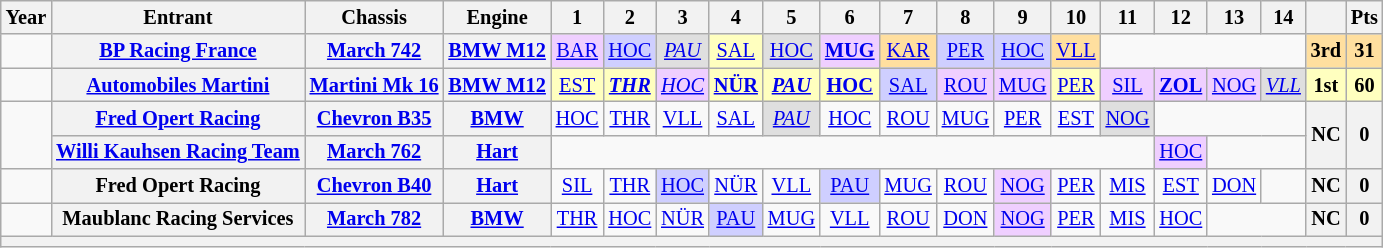<table class="wikitable" style="text-align:center; font-size:85%">
<tr>
<th>Year</th>
<th>Entrant</th>
<th>Chassis</th>
<th>Engine</th>
<th>1</th>
<th>2</th>
<th>3</th>
<th>4</th>
<th>5</th>
<th>6</th>
<th>7</th>
<th>8</th>
<th>9</th>
<th>10</th>
<th>11</th>
<th>12</th>
<th>13</th>
<th>14</th>
<th></th>
<th>Pts</th>
</tr>
<tr>
<td></td>
<th nowrap><a href='#'>BP Racing France</a></th>
<th nowrap><a href='#'>March 742</a></th>
<th nowrap><a href='#'>BMW M12</a></th>
<td style="background:#EFCFFF;"><a href='#'>BAR</a><br></td>
<td style="background:#CFCFFF;"><a href='#'>HOC</a><br></td>
<td style="background:#DFDFDF;"><em><a href='#'>PAU</a></em><br></td>
<td style="background:#FFFFBF;"><a href='#'>SAL</a><br></td>
<td style="background:#DFDFDF;"><a href='#'>HOC</a><br></td>
<td style="background:#EFCFFF;"><strong><a href='#'>MUG</a></strong><br></td>
<td style="background:#FFDF9F;"><a href='#'>KAR</a><br><small></small></td>
<td style="background:#CFCFFF;"><a href='#'>PER</a><br></td>
<td style="background:#CFCFFF;"><a href='#'>HOC</a><br></td>
<td style="background:#FFDF9F;"><a href='#'>VLL</a><br></td>
<td colspan=4></td>
<td style="background:#FFDF9F;"><strong>3rd</strong></td>
<td style="background:#FFDF9F;"><strong>31</strong></td>
</tr>
<tr>
<td></td>
<th nowrap><a href='#'>Automobiles Martini</a></th>
<th nowrap><a href='#'>Martini Mk 16</a></th>
<th nowrap><a href='#'>BMW M12</a></th>
<td style="background:#FFFFBF;"><a href='#'>EST</a><br></td>
<td style="background:#FFFFBF;"><strong><em><a href='#'>THR</a></em></strong><br></td>
<td style="background:#EFCFFF;"><em><a href='#'>HOC</a></em><br></td>
<td style="background:#FFFFBF;"><strong><a href='#'>NÜR</a></strong><br></td>
<td style="background:#FFFFBF;"><strong><em><a href='#'>PAU</a></em></strong><br></td>
<td style="background:#FFFFBF;"><strong><a href='#'>HOC</a></strong><br></td>
<td style="background:#CFCFFF;"><a href='#'>SAL</a><br></td>
<td style="background:#EFCFFF;"><a href='#'>ROU</a><br></td>
<td style="background:#EFCFFF;"><a href='#'>MUG</a><br></td>
<td style="background:#FFFFBF;"><a href='#'>PER</a><br></td>
<td style="background:#EFCFFF;"><a href='#'>SIL</a><br></td>
<td style="background:#EFCFFF;"><strong><a href='#'>ZOL</a></strong><br></td>
<td style="background:#EFCFFF;"><a href='#'>NOG</a><br></td>
<td style="background:#DFDFDF;"><em><a href='#'>VLL</a></em><br></td>
<td style="background:#FFFFBF;"><strong>1st</strong></td>
<td style="background:#FFFFBF;"><strong>60</strong></td>
</tr>
<tr>
<td rowspan=2></td>
<th nowrap><a href='#'>Fred Opert Racing</a></th>
<th nowrap><a href='#'>Chevron B35</a></th>
<th nowrap><a href='#'>BMW</a></th>
<td><a href='#'>HOC</a></td>
<td><a href='#'>THR</a></td>
<td><a href='#'>VLL</a></td>
<td><a href='#'>SAL</a></td>
<td style="background:#DFDFDF;"><em><a href='#'>PAU</a></em><br></td>
<td><a href='#'>HOC</a></td>
<td><a href='#'>ROU</a></td>
<td><a href='#'>MUG</a></td>
<td><a href='#'>PER</a></td>
<td><a href='#'>EST</a></td>
<td style="background:#DFDFDF;"><a href='#'>NOG</a><br></td>
<td colspan=3></td>
<th rowspan=2>NC</th>
<th rowspan=2>0</th>
</tr>
<tr>
<th nowrap><a href='#'>Willi Kauhsen Racing Team</a></th>
<th nowrap><a href='#'>March 762</a></th>
<th nowrap><a href='#'>Hart</a></th>
<td colspan=11></td>
<td style="background:#EFCFFF;"><a href='#'>HOC</a><br></td>
<td colspan=2></td>
</tr>
<tr>
<td></td>
<th nowrap>Fred Opert Racing</th>
<th nowrap><a href='#'>Chevron B40</a></th>
<th nowrap><a href='#'>Hart</a></th>
<td><a href='#'>SIL</a></td>
<td><a href='#'>THR</a></td>
<td style="background:#CFCFFF;"><a href='#'>HOC</a><br></td>
<td><a href='#'>NÜR</a></td>
<td><a href='#'>VLL</a></td>
<td style="background:#CFCFFF;"><a href='#'>PAU</a><br></td>
<td><a href='#'>MUG</a></td>
<td><a href='#'>ROU</a></td>
<td style="background:#EFCFFF;"><a href='#'>NOG</a><br></td>
<td><a href='#'>PER</a></td>
<td><a href='#'>MIS</a></td>
<td><a href='#'>EST</a></td>
<td><a href='#'>DON</a></td>
<td></td>
<th>NC</th>
<th>0</th>
</tr>
<tr>
<td></td>
<th nowrap>Maublanc Racing Services</th>
<th nowrap><a href='#'>March 782</a></th>
<th nowrap><a href='#'>BMW</a></th>
<td><a href='#'>THR</a></td>
<td><a href='#'>HOC</a></td>
<td><a href='#'>NÜR</a></td>
<td style="background:#CFCFFF;"><a href='#'>PAU</a><br></td>
<td><a href='#'>MUG</a></td>
<td><a href='#'>VLL</a></td>
<td><a href='#'>ROU</a></td>
<td><a href='#'>DON</a></td>
<td style="background:#EFCFFF;"><a href='#'>NOG</a><br></td>
<td><a href='#'>PER</a></td>
<td><a href='#'>MIS</a></td>
<td><a href='#'>HOC</a></td>
<td colspan=2></td>
<th>NC</th>
<th>0</th>
</tr>
<tr>
<th colspan="20"></th>
</tr>
</table>
